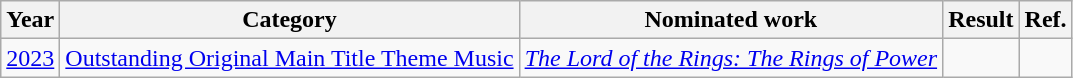<table class="wikitable">
<tr>
<th>Year</th>
<th>Category</th>
<th>Nominated work</th>
<th>Result</th>
<th>Ref.</th>
</tr>
<tr>
<td><a href='#'>2023</a></td>
<td><a href='#'>Outstanding Original Main Title Theme Music</a></td>
<td><em><a href='#'>The Lord of the Rings: The Rings of Power</a></em></td>
<td></td>
<td align="center"></td>
</tr>
</table>
